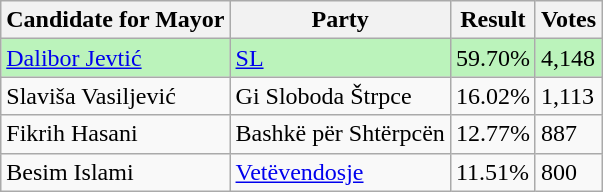<table class=wikitable>
<tr>
<th>Candidate for Mayor</th>
<th>Party</th>
<th>Result</th>
<th>Votes</th>
</tr>
<tr>
<td style="background:#BBF3BB;"><a href='#'>Dalibor Jevtić</a></td>
<td style="background:#BBF3BB;"><a href='#'>SL</a></td>
<td style="background:#BBF3BB;">59.70%</td>
<td style="background:#BBF3BB;">4,148</td>
</tr>
<tr>
<td>Slaviša Vasiljević</td>
<td>Gi Sloboda Štrpce</td>
<td>16.02%</td>
<td>1,113</td>
</tr>
<tr>
<td>Fikrih Hasani</td>
<td>Bashkë për Shtërpcën</td>
<td>12.77%</td>
<td>887</td>
</tr>
<tr>
<td>Besim Islami</td>
<td><a href='#'>Vetëvendosje</a></td>
<td>11.51%</td>
<td>800</td>
</tr>
</table>
